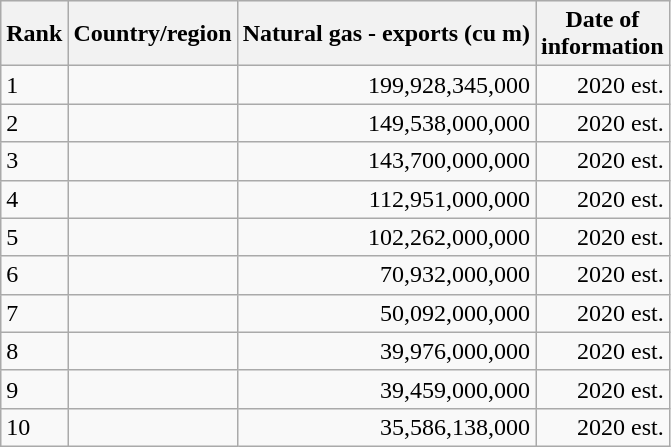<table class="wikitable sortable">
<tr style="background:#ececec;">
<th>Rank</th>
<th>Country/region</th>
<th>Natural gas - exports (cu m)</th>
<th>Date of <br> information</th>
</tr>
<tr>
<td>1</td>
<td></td>
<td align="right">199,928,345,000</td>
<td align="right">2020 est.</td>
</tr>
<tr>
<td>2</td>
<td></td>
<td align="right">149,538,000,000</td>
<td align="right">2020 est.</td>
</tr>
<tr>
<td>3</td>
<td></td>
<td align="right">143,700,000,000</td>
<td align="right">2020 est.</td>
</tr>
<tr>
<td>4</td>
<td></td>
<td align="right">112,951,000,000</td>
<td align="right">2020 est.</td>
</tr>
<tr>
<td>5</td>
<td></td>
<td align="right">102,262,000,000</td>
<td align="right">2020 est.</td>
</tr>
<tr>
<td>6</td>
<td></td>
<td align="right">70,932,000,000</td>
<td align="right">2020 est.</td>
</tr>
<tr>
<td>7</td>
<td></td>
<td align="right">50,092,000,000</td>
<td align="right">2020 est.</td>
</tr>
<tr>
<td>8</td>
<td></td>
<td align="right">39,976,000,000</td>
<td align="right">2020 est.</td>
</tr>
<tr>
<td>9</td>
<td></td>
<td align="right">39,459,000,000</td>
<td align="right">2020 est.</td>
</tr>
<tr>
<td>10</td>
<td></td>
<td align="right">35,586,138,000</td>
<td align="right">2020 est.</td>
</tr>
</table>
